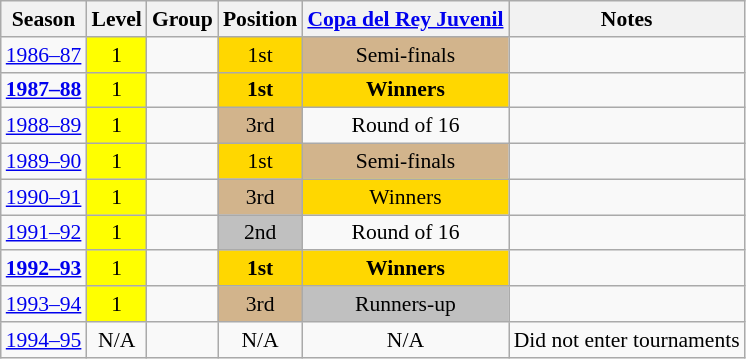<table class="wikitable" style="text-align:center; font-size:90%">
<tr>
<th>Season</th>
<th>Level</th>
<th>Group</th>
<th>Position</th>
<th><a href='#'>Copa del Rey Juvenil</a></th>
<th>Notes</th>
</tr>
<tr>
<td><a href='#'>1986–87</a></td>
<td bgcolor=#FFFF00>1</td>
<td></td>
<td bgcolor=gold>1st</td>
<td bgcolor=#D2B48C>Semi-finals</td>
<td></td>
</tr>
<tr>
<td><strong><a href='#'>1987–88</a></strong></td>
<td bgcolor=#FFFF00>1</td>
<td></td>
<td bgcolor=gold><strong>1st</strong></td>
<td bgcolor=gold><strong>Winners</strong></td>
<td></td>
</tr>
<tr>
<td><a href='#'>1988–89</a></td>
<td bgcolor=#FFFF00>1</td>
<td></td>
<td bgcolor=#D2B48C>3rd</td>
<td>Round of 16</td>
<td></td>
</tr>
<tr>
<td><a href='#'>1989–90</a></td>
<td bgcolor=#FFFF00>1</td>
<td></td>
<td bgcolor=gold>1st</td>
<td bgcolor=#D2B48C>Semi-finals</td>
<td></td>
</tr>
<tr>
<td><a href='#'>1990–91</a></td>
<td bgcolor=#FFFF00>1</td>
<td></td>
<td bgcolor=#D2B48C>3rd</td>
<td bgcolor=gold>Winners</td>
<td></td>
</tr>
<tr>
<td><a href='#'>1991–92</a></td>
<td bgcolor=#FFFF00>1</td>
<td></td>
<td bgcolor=silver>2nd</td>
<td>Round of 16</td>
<td></td>
</tr>
<tr>
<td><strong><a href='#'>1992–93</a></strong></td>
<td bgcolor=#FFFF00>1</td>
<td></td>
<td bgcolor=gold><strong>1st</strong></td>
<td bgcolor=gold><strong>Winners</strong></td>
<td></td>
</tr>
<tr>
<td><a href='#'>1993–94</a></td>
<td bgcolor=#FFFF00>1</td>
<td></td>
<td bgcolor=#D2B48C>3rd</td>
<td bgcolor=silver>Runners-up</td>
<td></td>
</tr>
<tr>
<td><a href='#'>1994–95</a></td>
<td>N/A</td>
<td></td>
<td>N/A</td>
<td>N/A</td>
<td>Did not enter tournaments</td>
</tr>
</table>
